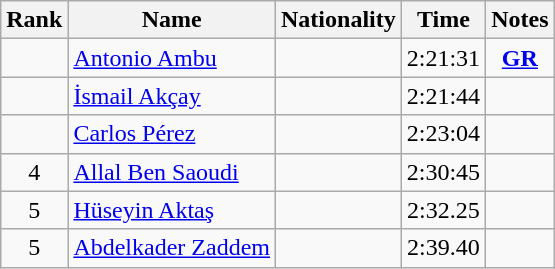<table class="wikitable sortable" style="text-align:center">
<tr>
<th>Rank</th>
<th>Name</th>
<th>Nationality</th>
<th>Time</th>
<th>Notes</th>
</tr>
<tr>
<td></td>
<td align=left><a href='#'>Antonio Ambu</a></td>
<td align=left></td>
<td>2:21:31</td>
<td><strong><a href='#'>GR</a></strong></td>
</tr>
<tr>
<td></td>
<td align=left><a href='#'>İsmail Akçay</a></td>
<td align=left></td>
<td>2:21:44</td>
<td></td>
</tr>
<tr>
<td></td>
<td align=left><a href='#'>Carlos Pérez</a></td>
<td align=left></td>
<td>2:23:04</td>
<td></td>
</tr>
<tr>
<td>4</td>
<td align=left><a href='#'>Allal Ben Saoudi</a></td>
<td align=left></td>
<td>2:30:45</td>
<td></td>
</tr>
<tr>
<td>5</td>
<td align=left><a href='#'>Hüseyin Aktaş</a></td>
<td align=left></td>
<td>2:32.25</td>
<td></td>
</tr>
<tr>
<td>5</td>
<td align=left><a href='#'>Abdelkader Zaddem</a></td>
<td align=left></td>
<td>2:39.40</td>
<td></td>
</tr>
</table>
